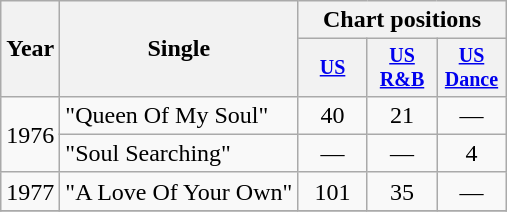<table class="wikitable" style="text-align:center;">
<tr>
<th rowspan="2">Year</th>
<th rowspan="2">Single</th>
<th colspan="3">Chart positions</th>
</tr>
<tr style="font-size:smaller;">
<th width="40"><a href='#'>US</a></th>
<th width="40"><a href='#'>US<br>R&B</a></th>
<th width="40"><a href='#'>US<br>Dance</a></th>
</tr>
<tr>
<td rowspan="2">1976</td>
<td align="left">"Queen Of My Soul"</td>
<td>40</td>
<td>21</td>
<td>—</td>
</tr>
<tr>
<td align="left">"Soul Searching"</td>
<td>—</td>
<td>—</td>
<td>4</td>
</tr>
<tr>
<td rowspan="1">1977</td>
<td align="left">"A Love Of Your Own"</td>
<td>101</td>
<td>35</td>
<td>—</td>
</tr>
<tr>
</tr>
</table>
